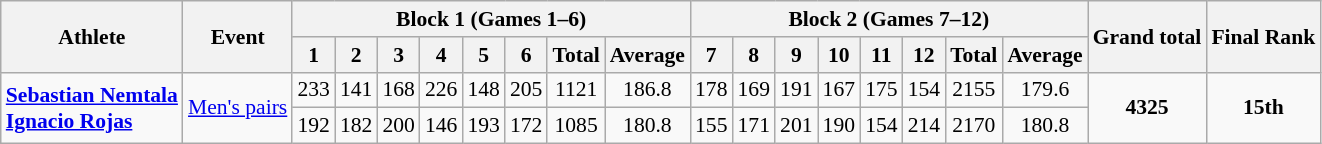<table class="wikitable" border="1" style="font-size:90%">
<tr>
<th rowspan=2>Athlete</th>
<th rowspan=2>Event</th>
<th colspan=8>Block 1 (Games 1–6)</th>
<th colspan=8>Block 2 (Games 7–12)</th>
<th rowspan=2>Grand total</th>
<th rowspan=2>Final Rank</th>
</tr>
<tr>
<th>1</th>
<th>2</th>
<th>3</th>
<th>4</th>
<th>5</th>
<th>6</th>
<th>Total</th>
<th>Average</th>
<th>7</th>
<th>8</th>
<th>9</th>
<th>10</th>
<th>11</th>
<th>12</th>
<th>Total</th>
<th>Average</th>
</tr>
<tr>
<td rowspan=2><strong><a href='#'>Sebastian Nemtala</a> <br> <a href='#'>Ignacio Rojas</a></strong></td>
<td rowspan=2><a href='#'>Men's pairs</a></td>
<td align=center>233</td>
<td align=center>141</td>
<td align=center>168</td>
<td align=center>226</td>
<td align=center>148</td>
<td align=center>205</td>
<td align=center>1121</td>
<td align=center>186.8</td>
<td align=center>178</td>
<td align=center>169</td>
<td align=center>191</td>
<td align=center>167</td>
<td align=center>175</td>
<td align=center>154</td>
<td align=center>2155</td>
<td align=center>179.6</td>
<td align=center rowspan=2><strong>4325</strong></td>
<td align=center rowspan=2><strong>15th</strong></td>
</tr>
<tr>
<td align=center>192</td>
<td align=center>182</td>
<td align=center>200</td>
<td align=center>146</td>
<td align=center>193</td>
<td align=center>172</td>
<td align=center>1085</td>
<td align=center>180.8</td>
<td align=center>155</td>
<td align=center>171</td>
<td align=center>201</td>
<td align=center>190</td>
<td align=center>154</td>
<td align=center>214</td>
<td align=center>2170</td>
<td align=center>180.8</td>
</tr>
</table>
